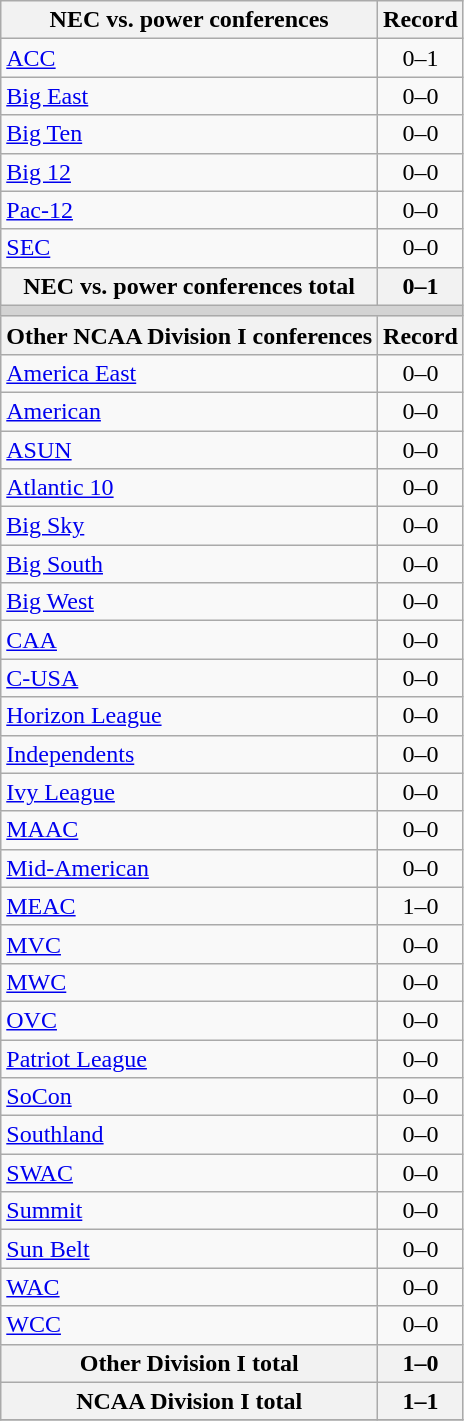<table class="wikitable">
<tr>
<th>NEC vs. power conferences</th>
<th>Record</th>
</tr>
<tr>
<td><a href='#'>ACC</a></td>
<td align=center>0–1</td>
</tr>
<tr>
<td><a href='#'>Big East</a></td>
<td align=center>0–0</td>
</tr>
<tr>
<td><a href='#'>Big Ten</a></td>
<td align=center>0–0</td>
</tr>
<tr>
<td><a href='#'>Big 12</a></td>
<td align=center>0–0</td>
</tr>
<tr>
<td><a href='#'>Pac-12</a></td>
<td align=center>0–0</td>
</tr>
<tr>
<td><a href='#'>SEC</a></td>
<td align=center>0–0</td>
</tr>
<tr>
<th>NEC vs. power conferences total</th>
<th>0–1</th>
</tr>
<tr>
<th colspan="2" style="background:lightgrey;"></th>
</tr>
<tr>
<th>Other NCAA Division I conferences</th>
<th>Record</th>
</tr>
<tr>
<td><a href='#'>America East</a></td>
<td align=center>0–0</td>
</tr>
<tr>
<td><a href='#'>American</a></td>
<td align=center>0–0</td>
</tr>
<tr>
<td><a href='#'>ASUN</a></td>
<td align=center>0–0</td>
</tr>
<tr>
<td><a href='#'>Atlantic 10</a></td>
<td align=center>0–0</td>
</tr>
<tr>
<td><a href='#'>Big Sky</a></td>
<td align=center>0–0</td>
</tr>
<tr>
<td><a href='#'>Big South</a></td>
<td align=center>0–0</td>
</tr>
<tr>
<td><a href='#'>Big West</a></td>
<td align=center>0–0</td>
</tr>
<tr>
<td><a href='#'>CAA</a></td>
<td align=center>0–0</td>
</tr>
<tr>
<td><a href='#'>C-USA</a></td>
<td align=center>0–0</td>
</tr>
<tr>
<td><a href='#'>Horizon League</a></td>
<td align=center>0–0</td>
</tr>
<tr>
<td><a href='#'>Independents</a></td>
<td align=center>0–0</td>
</tr>
<tr>
<td><a href='#'>Ivy League</a></td>
<td align=center>0–0</td>
</tr>
<tr>
<td><a href='#'>MAAC</a></td>
<td align=center>0–0</td>
</tr>
<tr>
<td><a href='#'>Mid-American</a></td>
<td align=center>0–0</td>
</tr>
<tr>
<td><a href='#'>MEAC</a></td>
<td align=center>1–0</td>
</tr>
<tr>
<td><a href='#'>MVC</a></td>
<td align=center>0–0</td>
</tr>
<tr>
<td><a href='#'>MWC</a></td>
<td align=center>0–0</td>
</tr>
<tr>
<td><a href='#'>OVC</a></td>
<td align=center>0–0</td>
</tr>
<tr>
<td><a href='#'>Patriot League</a></td>
<td align=center>0–0</td>
</tr>
<tr>
<td><a href='#'>SoCon</a></td>
<td align=center>0–0</td>
</tr>
<tr>
<td><a href='#'>Southland</a></td>
<td align=center>0–0</td>
</tr>
<tr>
<td><a href='#'>SWAC</a></td>
<td align=center>0–0</td>
</tr>
<tr>
<td><a href='#'>Summit</a></td>
<td align=center>0–0</td>
</tr>
<tr>
<td><a href='#'>Sun Belt</a></td>
<td align=center>0–0</td>
</tr>
<tr>
<td><a href='#'>WAC</a></td>
<td align=center>0–0</td>
</tr>
<tr>
<td><a href='#'>WCC</a></td>
<td align=center>0–0</td>
</tr>
<tr>
<th>Other Division I total</th>
<th>1–0</th>
</tr>
<tr>
<th>NCAA Division I total</th>
<th>1–1</th>
</tr>
<tr>
</tr>
</table>
